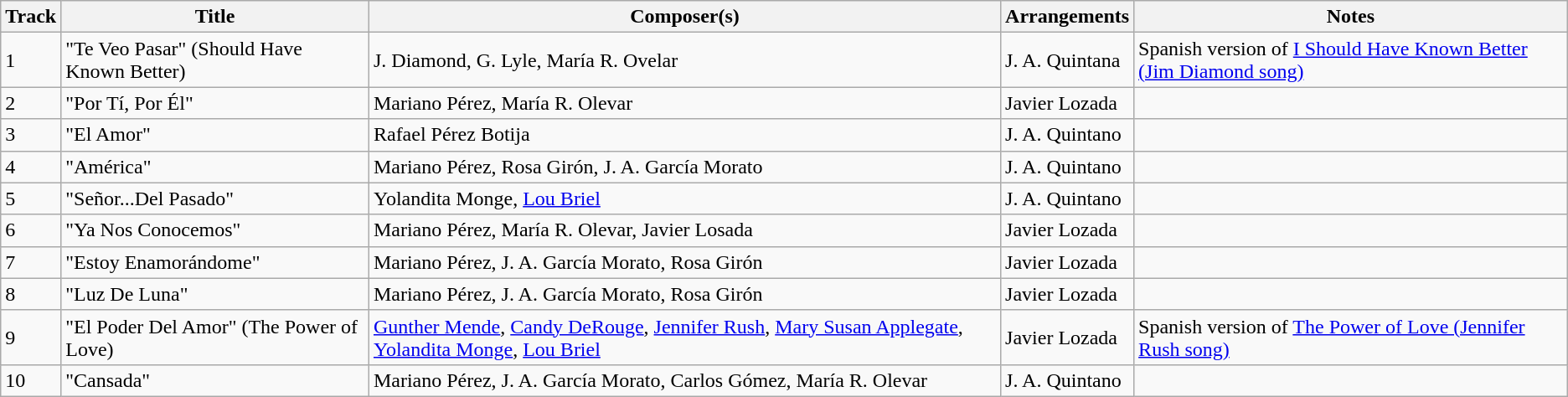<table class="wikitable">
<tr>
<th>Track</th>
<th>Title</th>
<th>Composer(s)</th>
<th>Arrangements</th>
<th>Notes</th>
</tr>
<tr>
<td>1</td>
<td>"Te Veo Pasar" (Should Have Known Better)</td>
<td>J. Diamond, G. Lyle, María R. Ovelar</td>
<td>J. A. Quintana</td>
<td>Spanish version of <a href='#'>I Should Have Known Better (Jim Diamond song)</a></td>
</tr>
<tr>
<td>2</td>
<td>"Por Tí, Por Él"</td>
<td>Mariano Pérez, María R. Olevar</td>
<td>Javier Lozada</td>
<td></td>
</tr>
<tr>
<td>3</td>
<td>"El Amor"</td>
<td>Rafael Pérez Botija</td>
<td>J. A. Quintano</td>
<td></td>
</tr>
<tr>
<td>4</td>
<td>"América"</td>
<td>Mariano Pérez, Rosa Girón, J. A. García Morato</td>
<td>J. A. Quintano</td>
<td></td>
</tr>
<tr>
<td>5</td>
<td>"Señor...Del Pasado"</td>
<td>Yolandita Monge, <a href='#'>Lou Briel</a></td>
<td>J. A. Quintano</td>
<td></td>
</tr>
<tr>
<td>6</td>
<td>"Ya Nos Conocemos"</td>
<td>Mariano Pérez, María R. Olevar, Javier Losada</td>
<td>Javier Lozada</td>
<td></td>
</tr>
<tr>
<td>7</td>
<td>"Estoy Enamorándome"</td>
<td>Mariano Pérez, J. A. García Morato, Rosa Girón</td>
<td>Javier Lozada</td>
<td></td>
</tr>
<tr>
<td>8</td>
<td>"Luz De Luna"</td>
<td>Mariano Pérez, J. A. García Morato, Rosa Girón</td>
<td>Javier Lozada</td>
<td></td>
</tr>
<tr>
<td>9</td>
<td>"El Poder Del Amor" (The Power of Love)</td>
<td><a href='#'>Gunther Mende</a>, <a href='#'>Candy DeRouge</a>, <a href='#'>Jennifer Rush</a>, <a href='#'>Mary Susan Applegate</a>, <a href='#'>Yolandita Monge</a>, <a href='#'>Lou Briel</a></td>
<td>Javier Lozada</td>
<td>Spanish version of <a href='#'>The Power of Love (Jennifer Rush song)</a></td>
</tr>
<tr>
<td>10</td>
<td>"Cansada"</td>
<td>Mariano Pérez, J. A. García Morato, Carlos Gómez, María R. Olevar</td>
<td>J. A. Quintano</td>
<td></td>
</tr>
</table>
